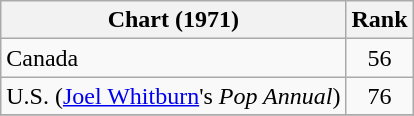<table class="wikitable">
<tr>
<th>Chart (1971)</th>
<th style="text-align:center;">Rank</th>
</tr>
<tr>
<td>Canada </td>
<td style="text-align:center;">56</td>
</tr>
<tr>
<td>U.S. (<a href='#'>Joel Whitburn</a>'s <em>Pop Annual</em>)</td>
<td style="text-align:center;">76</td>
</tr>
<tr>
</tr>
</table>
